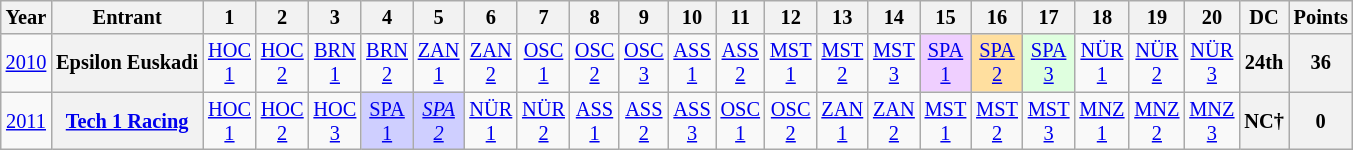<table class="wikitable" style="text-align:center; font-size:85%">
<tr>
<th>Year</th>
<th>Entrant</th>
<th>1</th>
<th>2</th>
<th>3</th>
<th>4</th>
<th>5</th>
<th>6</th>
<th>7</th>
<th>8</th>
<th>9</th>
<th>10</th>
<th>11</th>
<th>12</th>
<th>13</th>
<th>14</th>
<th>15</th>
<th>16</th>
<th>17</th>
<th>18</th>
<th>19</th>
<th>20</th>
<th>DC</th>
<th>Points</th>
</tr>
<tr>
<td><a href='#'>2010</a></td>
<th>Epsilon Euskadi</th>
<td style="background:#;"><a href='#'>HOC<br>1</a><br></td>
<td style="background:#;"><a href='#'>HOC<br>2</a><br></td>
<td style="background:#;"><a href='#'>BRN<br>1</a><br></td>
<td style="background:#;"><a href='#'>BRN<br>2</a><br></td>
<td style="background:#;"><a href='#'>ZAN<br>1</a><br></td>
<td style="background:#;"><a href='#'>ZAN<br>2</a><br></td>
<td style="background:#;"><a href='#'>OSC<br>1</a><br></td>
<td style="background:#;"><a href='#'>OSC<br>2</a><br></td>
<td style="background:#;"><a href='#'>OSC<br>3</a><br></td>
<td style="background:#;"><a href='#'>ASS<br>1</a><br></td>
<td style="background:#;"><a href='#'>ASS<br>2</a><br></td>
<td style="background:#;"><a href='#'>MST<br>1</a><br></td>
<td style="background:#;"><a href='#'>MST<br>2</a><br></td>
<td style="background:#;"><a href='#'>MST<br>3</a><br></td>
<td style="background:#efcfff;"><a href='#'>SPA<br>1</a><br></td>
<td style="background:#ffdf9f;"><a href='#'>SPA<br>2</a><br></td>
<td style="background:#dfffdf;"><a href='#'>SPA<br>3</a><br></td>
<td style="background:#;"><a href='#'>NÜR<br>1</a><br></td>
<td style="background:#;"><a href='#'>NÜR<br>2</a><br></td>
<td style="background:#;"><a href='#'>NÜR<br>3</a><br></td>
<th>24th</th>
<th>36</th>
</tr>
<tr>
<td><a href='#'>2011</a></td>
<th><a href='#'>Tech 1 Racing</a></th>
<td style="background:#;"><a href='#'>HOC<br>1</a><br></td>
<td style="background:#;"><a href='#'>HOC<br>2</a><br></td>
<td style="background:#;"><a href='#'>HOC<br>3</a><br></td>
<td style="background:#cfcfff;"><a href='#'>SPA<br>1</a><br></td>
<td style="background:#cfcfff;"><em><a href='#'>SPA<br>2</a></em><br></td>
<td style="background:#;"><a href='#'>NÜR<br>1</a><br></td>
<td style="background:#;"><a href='#'>NÜR<br>2</a><br></td>
<td style="background:#;"><a href='#'>ASS<br>1</a><br></td>
<td style="background:#;"><a href='#'>ASS<br>2</a><br></td>
<td style="background:#;"><a href='#'>ASS<br>3</a><br></td>
<td style="background:#;"><a href='#'>OSC<br>1</a><br></td>
<td style="background:#;"><a href='#'>OSC<br>2</a><br></td>
<td style="background:#;"><a href='#'>ZAN<br>1</a><br></td>
<td style="background:#;"><a href='#'>ZAN<br>2</a><br></td>
<td style="background:#;"><a href='#'>MST<br>1</a><br></td>
<td style="background:#;"><a href='#'>MST<br>2</a><br></td>
<td style="background:#;"><a href='#'>MST<br>3</a><br></td>
<td style="background:#;"><a href='#'>MNZ<br>1</a><br></td>
<td style="background:#;"><a href='#'>MNZ<br>2</a><br></td>
<td style="background:#;"><a href='#'>MNZ<br>3</a><br></td>
<th>NC†</th>
<th>0</th>
</tr>
</table>
